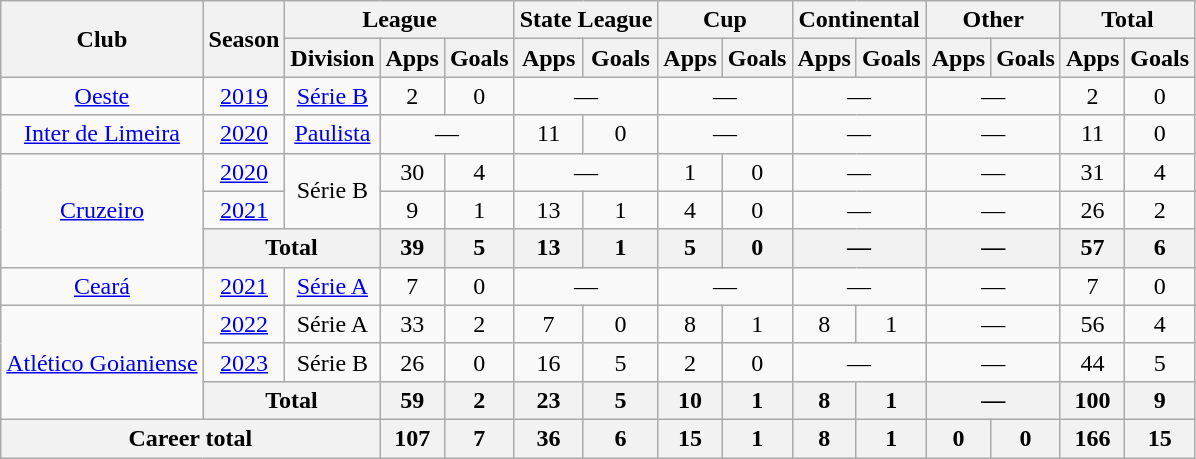<table class="wikitable" style="text-align: center;">
<tr>
<th rowspan="2">Club</th>
<th rowspan="2">Season</th>
<th colspan="3">League</th>
<th colspan="2">State League</th>
<th colspan="2">Cup</th>
<th colspan="2">Continental</th>
<th colspan="2">Other</th>
<th colspan="2">Total</th>
</tr>
<tr>
<th>Division</th>
<th>Apps</th>
<th>Goals</th>
<th>Apps</th>
<th>Goals</th>
<th>Apps</th>
<th>Goals</th>
<th>Apps</th>
<th>Goals</th>
<th>Apps</th>
<th>Goals</th>
<th>Apps</th>
<th>Goals</th>
</tr>
<tr>
<td valign="center"><a href='#'>Oeste</a></td>
<td><a href='#'>2019</a></td>
<td><a href='#'>Série B</a></td>
<td>2</td>
<td>0</td>
<td colspan="2">—</td>
<td colspan="2">—</td>
<td colspan="2">—</td>
<td colspan="2">—</td>
<td>2</td>
<td>0</td>
</tr>
<tr>
<td valign="center"><a href='#'>Inter de Limeira</a></td>
<td><a href='#'>2020</a></td>
<td><a href='#'>Paulista</a></td>
<td colspan="2">—</td>
<td>11</td>
<td>0</td>
<td colspan="2">—</td>
<td colspan="2">—</td>
<td colspan="2">—</td>
<td>11</td>
<td>0</td>
</tr>
<tr>
<td rowspan="3" valign="center"><a href='#'>Cruzeiro</a></td>
<td><a href='#'>2020</a></td>
<td rowspan="2">Série B</td>
<td>30</td>
<td>4</td>
<td colspan="2">—</td>
<td>1</td>
<td>0</td>
<td colspan="2">—</td>
<td colspan="2">—</td>
<td>31</td>
<td>4</td>
</tr>
<tr>
<td><a href='#'>2021</a></td>
<td>9</td>
<td>1</td>
<td>13</td>
<td>1</td>
<td>4</td>
<td>0</td>
<td colspan="2">—</td>
<td colspan="2">—</td>
<td>26</td>
<td>2</td>
</tr>
<tr>
<th colspan="2">Total</th>
<th>39</th>
<th>5</th>
<th>13</th>
<th>1</th>
<th>5</th>
<th>0</th>
<th colspan="2">—</th>
<th colspan="2">—</th>
<th>57</th>
<th>6</th>
</tr>
<tr>
<td valign="center"><a href='#'>Ceará</a></td>
<td><a href='#'>2021</a></td>
<td><a href='#'>Série A</a></td>
<td>7</td>
<td>0</td>
<td colspan="2">—</td>
<td colspan="2">—</td>
<td colspan="2">—</td>
<td colspan="2">—</td>
<td>7</td>
<td>0</td>
</tr>
<tr>
<td rowspan="3" valign="center"><a href='#'>Atlético Goianiense</a></td>
<td><a href='#'>2022</a></td>
<td>Série A</td>
<td>33</td>
<td>2</td>
<td>7</td>
<td>0</td>
<td>8</td>
<td>1</td>
<td>8</td>
<td>1</td>
<td colspan="2">—</td>
<td>56</td>
<td>4</td>
</tr>
<tr>
<td><a href='#'>2023</a></td>
<td>Série B</td>
<td>26</td>
<td>0</td>
<td>16</td>
<td>5</td>
<td>2</td>
<td>0</td>
<td colspan="2">—</td>
<td colspan="2">—</td>
<td>44</td>
<td>5</td>
</tr>
<tr>
<th colspan="2">Total</th>
<th>59</th>
<th>2</th>
<th>23</th>
<th>5</th>
<th>10</th>
<th>1</th>
<th>8</th>
<th>1</th>
<th colspan="2">—</th>
<th>100</th>
<th>9</th>
</tr>
<tr>
<th colspan="3"><strong>Career total</strong></th>
<th>107</th>
<th>7</th>
<th>36</th>
<th>6</th>
<th>15</th>
<th>1</th>
<th>8</th>
<th>1</th>
<th>0</th>
<th>0</th>
<th>166</th>
<th>15</th>
</tr>
</table>
